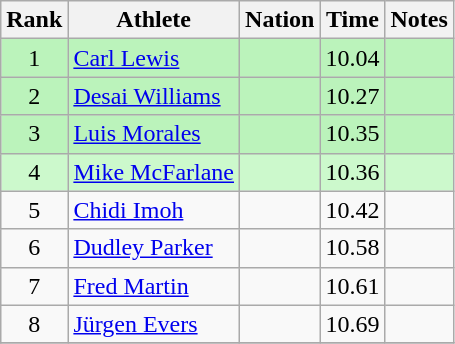<table class="wikitable sortable" style="text-align:center">
<tr>
<th>Rank</th>
<th>Athlete</th>
<th>Nation</th>
<th>Time</th>
<th>Notes</th>
</tr>
<tr bgcolor=bbf3bb>
<td>1</td>
<td align=left><a href='#'>Carl Lewis</a></td>
<td align=left></td>
<td>10.04</td>
<td></td>
</tr>
<tr bgcolor=bbf3bb>
<td>2</td>
<td align=left><a href='#'>Desai Williams</a></td>
<td align=left></td>
<td>10.27</td>
<td></td>
</tr>
<tr bgcolor=bbf3bb>
<td>3</td>
<td align=left><a href='#'>Luis Morales</a></td>
<td align=left></td>
<td>10.35</td>
<td></td>
</tr>
<tr bgcolor=ccf9cc>
<td>4</td>
<td align=left><a href='#'>Mike McFarlane</a></td>
<td align=left></td>
<td>10.36</td>
<td></td>
</tr>
<tr>
<td>5</td>
<td align=left><a href='#'>Chidi Imoh</a></td>
<td align=left></td>
<td>10.42</td>
<td></td>
</tr>
<tr>
<td>6</td>
<td align=left><a href='#'>Dudley Parker</a></td>
<td align=left></td>
<td>10.58</td>
<td></td>
</tr>
<tr>
<td>7</td>
<td align=left><a href='#'>Fred Martin</a></td>
<td align=left></td>
<td>10.61</td>
<td></td>
</tr>
<tr>
<td>8</td>
<td align=left><a href='#'>Jürgen Evers</a></td>
<td align=left></td>
<td>10.69</td>
<td></td>
</tr>
<tr>
</tr>
</table>
